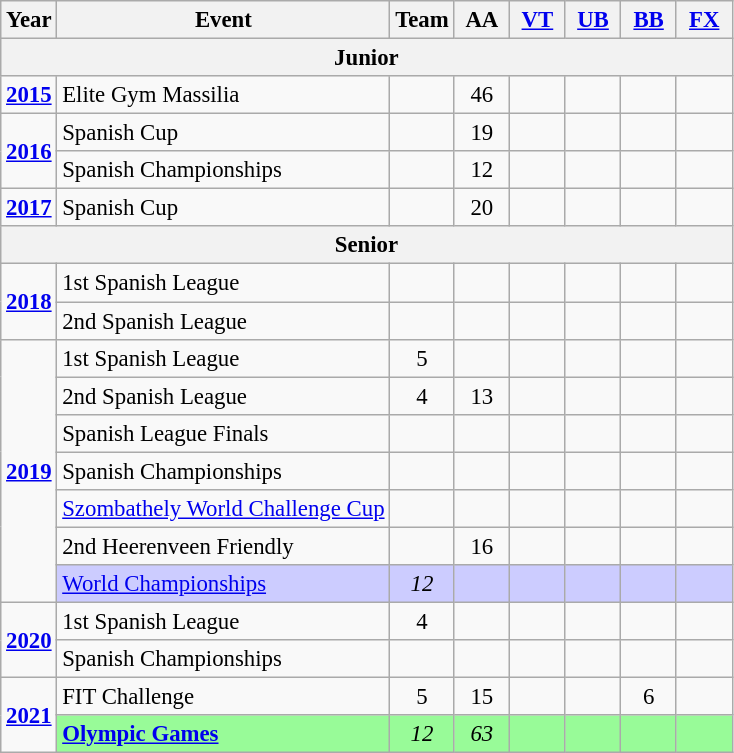<table class="wikitable" style="text-align:center; font-size:95%;">
<tr>
<th align=center>Year</th>
<th align=center>Event</th>
<th style="width:30px;">Team</th>
<th style="width:30px;">AA</th>
<th style="width:30px;"><a href='#'>VT</a></th>
<th style="width:30px;"><a href='#'>UB</a></th>
<th style="width:30px;"><a href='#'>BB</a></th>
<th style="width:30px;"><a href='#'>FX</a></th>
</tr>
<tr>
<th colspan="8"><strong>Junior</strong></th>
</tr>
<tr>
<td rowspan="1"><strong><a href='#'>2015</a></strong></td>
<td align=left>Elite Gym Massilia</td>
<td></td>
<td>46</td>
<td></td>
<td></td>
<td></td>
<td></td>
</tr>
<tr>
<td rowspan="2"><strong><a href='#'>2016</a></strong></td>
<td align=left>Spanish Cup</td>
<td></td>
<td>19</td>
<td></td>
<td></td>
<td></td>
<td></td>
</tr>
<tr>
<td align=left>Spanish Championships</td>
<td></td>
<td>12</td>
<td></td>
<td></td>
<td></td>
<td></td>
</tr>
<tr>
<td rowspan="1"><strong><a href='#'>2017</a></strong></td>
<td align=left>Spanish Cup</td>
<td></td>
<td>20</td>
<td></td>
<td></td>
<td></td>
<td></td>
</tr>
<tr>
<th colspan="8"><strong>Senior</strong></th>
</tr>
<tr>
<td rowspan="2"><strong><a href='#'>2018</a></strong></td>
<td align=left>1st Spanish League</td>
<td></td>
<td></td>
<td></td>
<td></td>
<td></td>
<td></td>
</tr>
<tr>
<td align=left>2nd Spanish League</td>
<td></td>
<td></td>
<td></td>
<td></td>
<td></td>
<td></td>
</tr>
<tr>
<td rowspan="7"><strong><a href='#'>2019</a></strong></td>
<td align=left>1st Spanish League</td>
<td>5</td>
<td></td>
<td></td>
<td></td>
<td></td>
<td></td>
</tr>
<tr>
<td align=left>2nd Spanish League</td>
<td>4</td>
<td>13</td>
<td></td>
<td></td>
<td></td>
<td></td>
</tr>
<tr>
<td align=left>Spanish League Finals</td>
<td></td>
<td></td>
<td></td>
<td></td>
<td></td>
<td></td>
</tr>
<tr>
<td align=left>Spanish Championships</td>
<td></td>
<td></td>
<td></td>
<td></td>
<td></td>
<td></td>
</tr>
<tr>
<td align=left><a href='#'>Szombathely World Challenge Cup</a></td>
<td></td>
<td></td>
<td></td>
<td></td>
<td></td>
<td></td>
</tr>
<tr>
<td align=left>2nd Heerenveen Friendly</td>
<td></td>
<td>16</td>
<td></td>
<td></td>
<td></td>
<td></td>
</tr>
<tr bgcolor=#CCCCFF>
<td align=left><a href='#'>World Championships</a></td>
<td><em>12</em></td>
<td></td>
<td></td>
<td></td>
<td></td>
<td></td>
</tr>
<tr>
<td rowspan="2"><strong><a href='#'>2020</a></strong></td>
<td align=left>1st Spanish League</td>
<td>4</td>
<td></td>
<td></td>
<td></td>
<td></td>
<td></td>
</tr>
<tr>
<td align=left>Spanish Championships</td>
<td></td>
<td></td>
<td></td>
<td></td>
<td></td>
<td></td>
</tr>
<tr>
<td rowspan="2"><strong><a href='#'>2021</a></strong></td>
<td align=left>FIT Challenge</td>
<td>5</td>
<td>15</td>
<td></td>
<td></td>
<td>6</td>
<td></td>
</tr>
<tr bgcolor=98FB98>
<td align=left><strong><a href='#'>Olympic Games</a></strong></td>
<td><em>12</em></td>
<td><em>63</em></td>
<td></td>
<td></td>
<td></td>
<td></td>
</tr>
</table>
